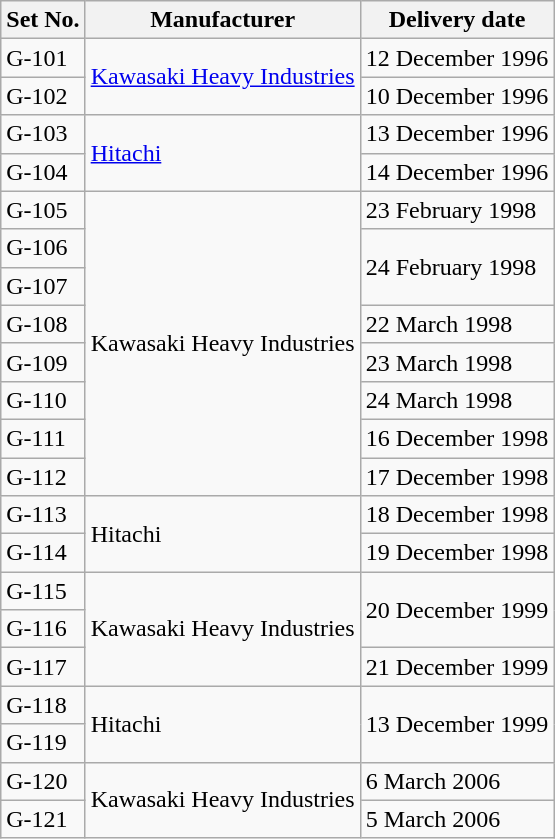<table class="wikitable">
<tr>
<th>Set No.</th>
<th>Manufacturer</th>
<th>Delivery date</th>
</tr>
<tr>
<td>G-101</td>
<td rowspan="2"><a href='#'>Kawasaki Heavy Industries</a></td>
<td>12 December 1996</td>
</tr>
<tr>
<td>G-102</td>
<td>10 December 1996</td>
</tr>
<tr>
<td>G-103</td>
<td rowspan="2"><a href='#'>Hitachi</a></td>
<td>13 December 1996</td>
</tr>
<tr>
<td>G-104</td>
<td>14 December 1996</td>
</tr>
<tr>
<td>G-105</td>
<td rowspan="8">Kawasaki Heavy Industries</td>
<td>23 February 1998</td>
</tr>
<tr>
<td>G-106</td>
<td rowspan="2">24 February 1998</td>
</tr>
<tr>
<td>G-107</td>
</tr>
<tr>
<td>G-108</td>
<td>22 March 1998</td>
</tr>
<tr>
<td>G-109</td>
<td>23 March 1998</td>
</tr>
<tr>
<td>G-110</td>
<td>24 March 1998</td>
</tr>
<tr>
<td>G-111</td>
<td>16 December 1998</td>
</tr>
<tr>
<td>G-112</td>
<td>17 December 1998</td>
</tr>
<tr>
<td>G-113</td>
<td rowspan="2">Hitachi</td>
<td>18 December 1998</td>
</tr>
<tr>
<td>G-114</td>
<td>19 December 1998</td>
</tr>
<tr>
<td>G-115</td>
<td rowspan="3">Kawasaki Heavy Industries</td>
<td rowspan="2">20 December 1999</td>
</tr>
<tr>
<td>G-116</td>
</tr>
<tr>
<td>G-117</td>
<td>21 December 1999</td>
</tr>
<tr>
<td>G-118</td>
<td rowspan="2">Hitachi</td>
<td rowspan="2">13 December 1999</td>
</tr>
<tr>
<td>G-119</td>
</tr>
<tr>
<td>G-120</td>
<td rowspan="2">Kawasaki Heavy Industries</td>
<td>6 March 2006</td>
</tr>
<tr>
<td>G-121</td>
<td>5 March 2006</td>
</tr>
</table>
